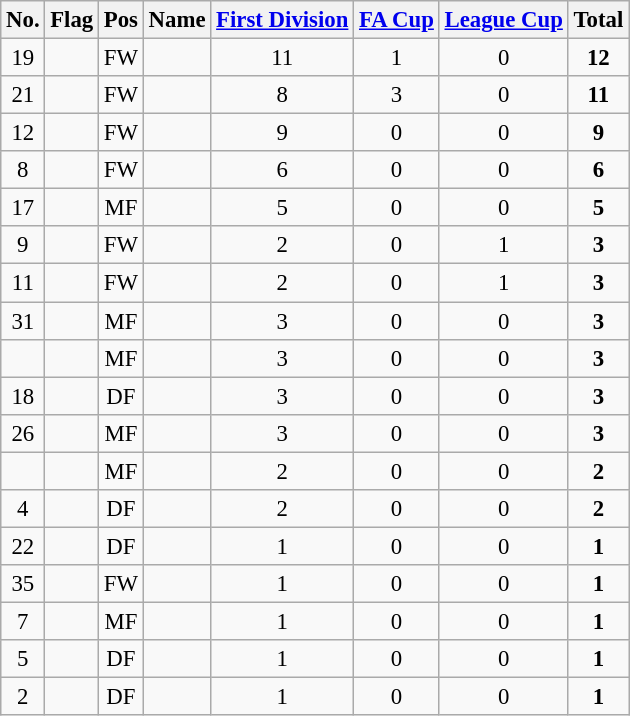<table class="wikitable sortable" style="text-align:center; font-size:95%;">
<tr>
<th>No.</th>
<th>Flag</th>
<th>Pos</th>
<th>Name</th>
<th><a href='#'>First Division</a></th>
<th><a href='#'>FA Cup</a></th>
<th><a href='#'>League Cup</a></th>
<th>Total</th>
</tr>
<tr>
<td>19</td>
<td></td>
<td>FW</td>
<td></td>
<td>11</td>
<td>1</td>
<td>0</td>
<td> <strong>12</strong></td>
</tr>
<tr>
<td>21</td>
<td></td>
<td>FW</td>
<td></td>
<td>8</td>
<td>3</td>
<td>0</td>
<td> <strong>11</strong></td>
</tr>
<tr>
<td>12</td>
<td></td>
<td>FW</td>
<td></td>
<td>9</td>
<td>0</td>
<td>0</td>
<td> <strong>9</strong></td>
</tr>
<tr>
<td>8</td>
<td></td>
<td>FW</td>
<td></td>
<td>6</td>
<td>0</td>
<td>0</td>
<td> <strong>6</strong></td>
</tr>
<tr>
<td>17</td>
<td></td>
<td>MF</td>
<td></td>
<td>5</td>
<td>0</td>
<td>0</td>
<td> <strong>5</strong></td>
</tr>
<tr>
<td>9</td>
<td></td>
<td>FW</td>
<td></td>
<td>2</td>
<td>0</td>
<td>1</td>
<td> <strong>3</strong></td>
</tr>
<tr>
<td>11</td>
<td></td>
<td>FW</td>
<td></td>
<td>2</td>
<td>0</td>
<td>1</td>
<td> <strong>3</strong></td>
</tr>
<tr>
<td>31</td>
<td></td>
<td>MF</td>
<td></td>
<td>3</td>
<td>0</td>
<td>0</td>
<td> <strong>3</strong></td>
</tr>
<tr>
<td></td>
<td></td>
<td>MF</td>
<td></td>
<td>3</td>
<td>0</td>
<td>0</td>
<td> <strong>3</strong></td>
</tr>
<tr>
<td>18</td>
<td></td>
<td>DF</td>
<td></td>
<td>3</td>
<td>0</td>
<td>0</td>
<td> <strong>3</strong></td>
</tr>
<tr>
<td>26</td>
<td></td>
<td>MF</td>
<td></td>
<td>3</td>
<td>0</td>
<td>0</td>
<td> <strong>3</strong></td>
</tr>
<tr>
<td></td>
<td></td>
<td>MF</td>
<td></td>
<td>2</td>
<td>0</td>
<td>0</td>
<td> <strong>2</strong></td>
</tr>
<tr>
<td>4</td>
<td></td>
<td>DF</td>
<td></td>
<td>2</td>
<td>0</td>
<td>0</td>
<td> <strong>2</strong></td>
</tr>
<tr>
<td>22</td>
<td></td>
<td>DF</td>
<td></td>
<td>1</td>
<td>0</td>
<td>0</td>
<td> <strong>1</strong></td>
</tr>
<tr>
<td>35</td>
<td></td>
<td>FW</td>
<td></td>
<td>1</td>
<td>0</td>
<td>0</td>
<td> <strong>1</strong></td>
</tr>
<tr>
<td>7</td>
<td></td>
<td>MF</td>
<td></td>
<td>1</td>
<td>0</td>
<td>0</td>
<td> <strong>1</strong></td>
</tr>
<tr>
<td>5</td>
<td></td>
<td>DF</td>
<td></td>
<td>1</td>
<td>0</td>
<td>0</td>
<td> <strong>1</strong></td>
</tr>
<tr>
<td>2</td>
<td></td>
<td>DF</td>
<td></td>
<td>1</td>
<td>0</td>
<td>0</td>
<td> <strong>1</strong></td>
</tr>
</table>
